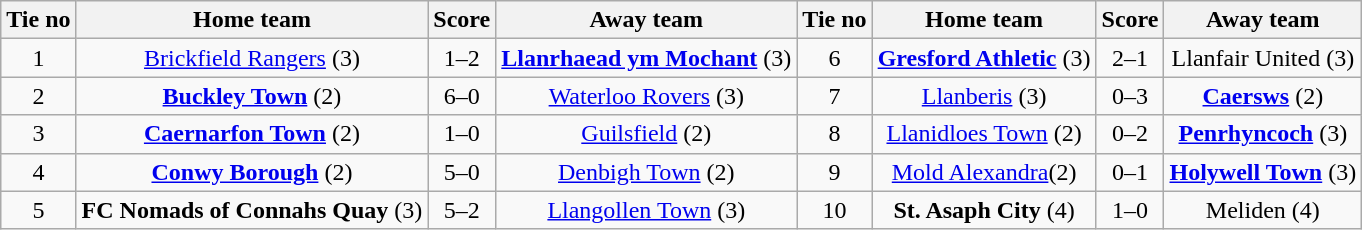<table class="wikitable" style="text-align: center">
<tr>
<th>Tie no</th>
<th>Home team</th>
<th>Score</th>
<th>Away team</th>
<th>Tie no</th>
<th>Home team</th>
<th>Score</th>
<th>Away team</th>
</tr>
<tr>
<td>1</td>
<td><a href='#'>Brickfield Rangers</a> (3)</td>
<td>1–2 </td>
<td><strong><a href='#'>Llanrhaead ym Mochant</a></strong> (3)</td>
<td>6</td>
<td><strong><a href='#'>Gresford Athletic</a></strong> (3)</td>
<td>2–1</td>
<td>Llanfair United (3)</td>
</tr>
<tr>
<td>2</td>
<td><strong><a href='#'>Buckley Town</a></strong> (2)</td>
<td>6–0</td>
<td><a href='#'>Waterloo Rovers</a> (3)</td>
<td>7</td>
<td><a href='#'>Llanberis</a> (3)</td>
<td>0–3</td>
<td><strong><a href='#'>Caersws</a></strong> (2)</td>
</tr>
<tr>
<td>3</td>
<td><strong><a href='#'>Caernarfon Town</a></strong> (2)</td>
<td>1–0</td>
<td><a href='#'>Guilsfield</a> (2)</td>
<td>8</td>
<td><a href='#'>Llanidloes Town</a> (2)</td>
<td>0–2</td>
<td><strong><a href='#'>Penrhyncoch</a></strong> (3)</td>
</tr>
<tr>
<td>4</td>
<td><strong><a href='#'>Conwy Borough</a></strong> (2)</td>
<td>5–0</td>
<td><a href='#'>Denbigh Town</a> (2)</td>
<td>9</td>
<td><a href='#'>Mold Alexandra</a>(2)</td>
<td>0–1</td>
<td><strong><a href='#'>Holywell Town</a></strong> (3)</td>
</tr>
<tr>
<td>5</td>
<td><strong>FC Nomads of Connahs Quay</strong> (3)</td>
<td>5–2</td>
<td><a href='#'>Llangollen Town</a> (3)</td>
<td>10</td>
<td><strong>St. Asaph City</strong> (4)</td>
<td>1–0</td>
<td>Meliden (4)</td>
</tr>
</table>
